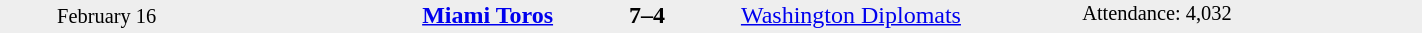<table style="width:75%; background:#eee;" cellspacing="0">
<tr>
<td rowspan="3" style="text-align:center; font-size:85%; width:15%;">February 16</td>
<td style="width:24%; text-align:right;"><strong><a href='#'>Miami Toros</a></strong></td>
<td style="text-align:center; width:13%;"><strong>7–4</strong></td>
<td width=24%><a href='#'>Washington Diplomats</a></td>
<td rowspan="3" style="font-size:85%; vertical-align:top;">Attendance: 4,032</td>
</tr>
<tr style=font-size:85%>
<td align=right valign=top></td>
<td valign=top></td>
<td align=left valign=top></td>
</tr>
</table>
